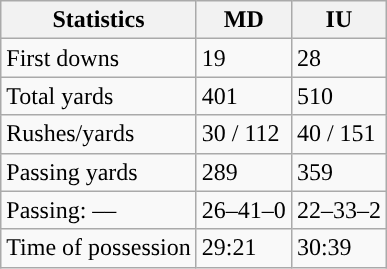<table class="wikitable" style="float:left">
<tr>
<th>Statistics</th>
<th>MD</th>
<th>IU</th>
</tr>
<tr>
<td>First downs</td>
<td>19</td>
<td>28</td>
</tr>
<tr>
<td>Total yards</td>
<td>401</td>
<td>510</td>
</tr>
<tr>
<td>Rushes/yards</td>
<td>30 / 112</td>
<td>40 / 151</td>
</tr>
<tr>
<td>Passing yards</td>
<td>289</td>
<td>359</td>
</tr>
<tr>
<td>Passing: ––</td>
<td>26–41–0</td>
<td>22–33–2</td>
</tr>
<tr>
<td>Time of possession</td>
<td>29:21</td>
<td>30:39</td>
</tr>
</table>
